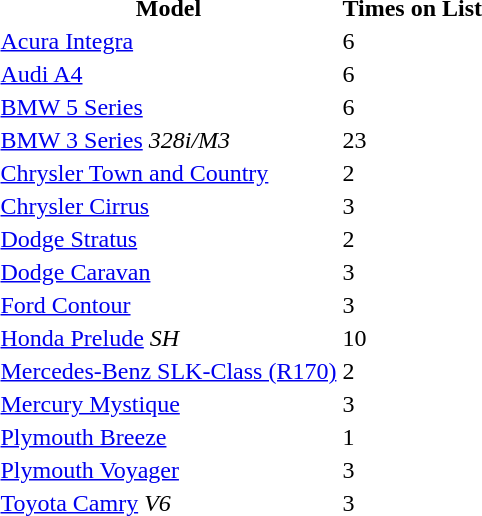<table>
<tr>
<th>Model</th>
<th>Times on List</th>
</tr>
<tr>
<td><a href='#'>Acura Integra</a></td>
<td>6</td>
</tr>
<tr>
<td><a href='#'>Audi A4</a></td>
<td>6</td>
</tr>
<tr>
<td><a href='#'>BMW 5 Series</a></td>
<td>6</td>
</tr>
<tr>
<td><a href='#'>BMW 3 Series</a> <em>328i/M3 </em></td>
<td>23</td>
</tr>
<tr>
<td><a href='#'>Chrysler Town and Country</a></td>
<td>2</td>
</tr>
<tr>
<td><a href='#'>Chrysler Cirrus</a></td>
<td>3</td>
</tr>
<tr>
<td><a href='#'>Dodge Stratus</a></td>
<td>2</td>
</tr>
<tr>
<td><a href='#'>Dodge Caravan</a></td>
<td>3</td>
</tr>
<tr>
<td><a href='#'>Ford Contour</a></td>
<td>3</td>
</tr>
<tr>
<td><a href='#'>Honda Prelude</a> <em>SH</em></td>
<td>10</td>
</tr>
<tr>
<td><a href='#'>Mercedes-Benz SLK-Class (R170)</a></td>
<td>2</td>
</tr>
<tr>
<td><a href='#'>Mercury Mystique</a></td>
<td>3</td>
</tr>
<tr>
<td><a href='#'>Plymouth Breeze</a></td>
<td>1</td>
</tr>
<tr>
<td><a href='#'>Plymouth Voyager</a></td>
<td>3</td>
</tr>
<tr>
<td><a href='#'>Toyota Camry</a> <em>V6</em></td>
<td>3</td>
</tr>
</table>
